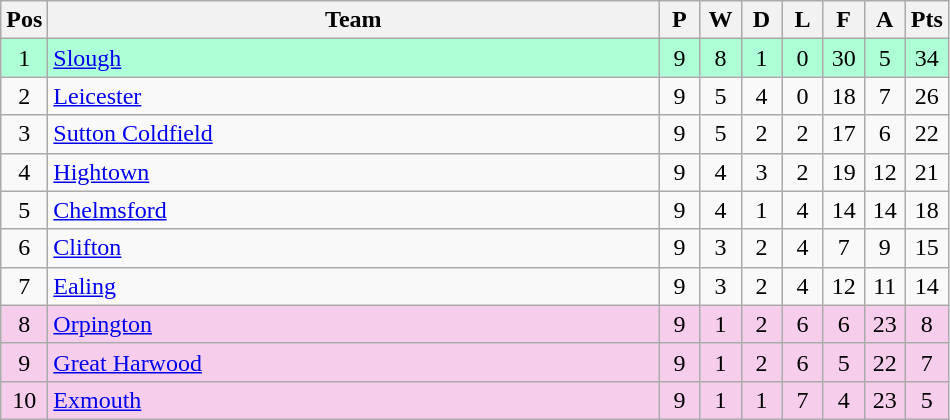<table class="wikitable" style="font-size: 100%">
<tr>
<th width=20>Pos</th>
<th width=400>Team</th>
<th width=20>P</th>
<th width=20>W</th>
<th width=20>D</th>
<th width=20>L</th>
<th width=20>F</th>
<th width=20>A</th>
<th width=20>Pts</th>
</tr>
<tr align=center style="background: #ADFFD6;">
<td>1</td>
<td align="left"><a href='#'>Slough</a></td>
<td>9</td>
<td>8</td>
<td>1</td>
<td>0</td>
<td>30</td>
<td>5</td>
<td>34</td>
</tr>
<tr align=center>
<td>2</td>
<td align="left"><a href='#'>Leicester</a></td>
<td>9</td>
<td>5</td>
<td>4</td>
<td>0</td>
<td>18</td>
<td>7</td>
<td>26</td>
</tr>
<tr align=center>
<td>3</td>
<td align="left"><a href='#'>Sutton Coldfield</a></td>
<td>9</td>
<td>5</td>
<td>2</td>
<td>2</td>
<td>17</td>
<td>6</td>
<td>22</td>
</tr>
<tr align=center>
<td>4</td>
<td align="left"><a href='#'>Hightown</a></td>
<td>9</td>
<td>4</td>
<td>3</td>
<td>2</td>
<td>19</td>
<td>12</td>
<td>21</td>
</tr>
<tr align=center>
<td>5</td>
<td align="left"><a href='#'>Chelmsford</a></td>
<td>9</td>
<td>4</td>
<td>1</td>
<td>4</td>
<td>14</td>
<td>14</td>
<td>18</td>
</tr>
<tr align=center>
<td>6</td>
<td align="left"><a href='#'>Clifton</a></td>
<td>9</td>
<td>3</td>
<td>2</td>
<td>4</td>
<td>7</td>
<td>9</td>
<td>15</td>
</tr>
<tr align=center>
<td>7</td>
<td align="left"><a href='#'>Ealing</a></td>
<td>9</td>
<td>3</td>
<td>2</td>
<td>4</td>
<td>12</td>
<td>11</td>
<td>14</td>
</tr>
<tr align=center style="background: #F6CEEC;">
<td>8</td>
<td align="left"><a href='#'>Orpington</a></td>
<td>9</td>
<td>1</td>
<td>2</td>
<td>6</td>
<td>6</td>
<td>23</td>
<td>8</td>
</tr>
<tr align=center style="background: #F6CEEC;">
<td>9</td>
<td align="left"><a href='#'>Great Harwood</a></td>
<td>9</td>
<td>1</td>
<td>2</td>
<td>6</td>
<td>5</td>
<td>22</td>
<td>7</td>
</tr>
<tr align=center style="background: #F6CEEC;">
<td>10</td>
<td align="left"><a href='#'>Exmouth</a></td>
<td>9</td>
<td>1</td>
<td>1</td>
<td>7</td>
<td>4</td>
<td>23</td>
<td>5</td>
</tr>
</table>
